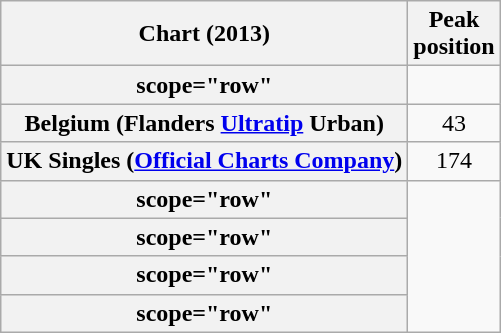<table class="wikitable sortable plainrowheaders" style="text-align:center;">
<tr>
<th scope="col">Chart (2013)</th>
<th scope="col">Peak<br>position</th>
</tr>
<tr>
<th>scope="row"</th>
</tr>
<tr>
<th scope="row">Belgium (Flanders <a href='#'>Ultratip</a> Urban)</th>
<td>43</td>
</tr>
<tr>
<th scope="row">UK Singles (<a href='#'>Official Charts Company</a>)</th>
<td>174</td>
</tr>
<tr>
<th>scope="row"</th>
</tr>
<tr>
<th>scope="row"</th>
</tr>
<tr>
<th>scope="row"</th>
</tr>
<tr>
<th>scope="row"</th>
</tr>
</table>
